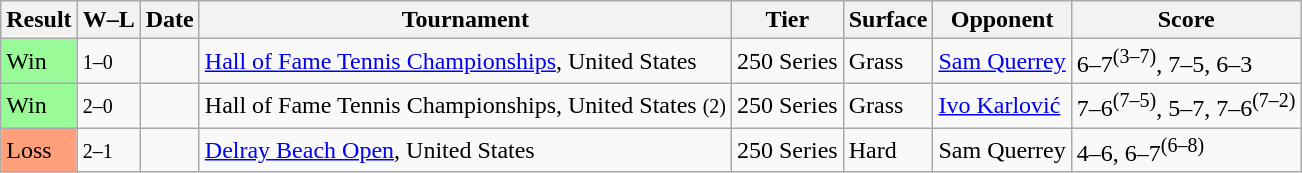<table class="sortable wikitable">
<tr>
<th>Result</th>
<th class="unsortable">W–L</th>
<th>Date</th>
<th>Tournament</th>
<th>Tier</th>
<th>Surface</th>
<th>Opponent</th>
<th class="unsortable">Score</th>
</tr>
<tr>
<td bgcolor=98FB98>Win</td>
<td><small>1–0</small></td>
<td><a href='#'></a></td>
<td><a href='#'>Hall of Fame Tennis Championships</a>, United States</td>
<td>250 Series</td>
<td>Grass</td>
<td> <a href='#'>Sam Querrey</a></td>
<td>6–7<sup>(3–7)</sup>, 7–5, 6–3</td>
</tr>
<tr>
<td bgcolor=98FB98>Win</td>
<td><small>2–0</small></td>
<td><a href='#'></a></td>
<td>Hall of Fame Tennis Championships, United States <small>(2)</small></td>
<td>250 Series</td>
<td>Grass</td>
<td> <a href='#'>Ivo Karlović</a></td>
<td>7–6<sup>(7–5)</sup>, 5–7, 7–6<sup>(7–2)</sup></td>
</tr>
<tr>
<td bgcolor=FFA07A>Loss</td>
<td><small>2–1</small></td>
<td><a href='#'></a></td>
<td><a href='#'>Delray Beach Open</a>, United States</td>
<td>250 Series</td>
<td>Hard</td>
<td> Sam Querrey</td>
<td>4–6, 6–7<sup>(6–8)</sup></td>
</tr>
</table>
